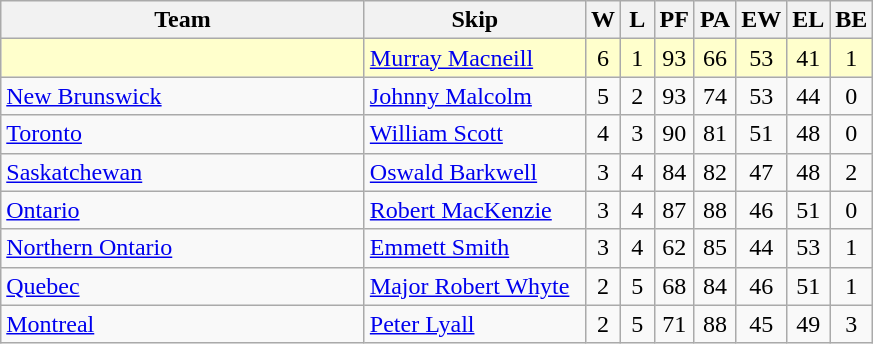<table class=wikitable style="text-align:center;">
<tr>
<th bgcolor="#efefef" width="235">Team</th>
<th bgcolor="#efefef" width="140">Skip</th>
<th bgcolor="#efefef" width="15">W</th>
<th bgcolor="#efefef" width="15">L</th>
<th bgcolor="#efefef" width="15">PF</th>
<th bgcolor="#efefef" width="15">PA</th>
<th bgcolor="#efefef" width="15">EW</th>
<th bgcolor="#efefef" width="15">EL</th>
<th bgcolor="#efefef" width="15">BE</th>
</tr>
<tr bgcolor="#ffffcc">
<td style="text-align:left;"></td>
<td style="text-align:left;"><a href='#'>Murray Macneill</a></td>
<td>6</td>
<td>1</td>
<td>93</td>
<td>66</td>
<td>53</td>
<td>41</td>
<td>1</td>
</tr>
<tr>
<td style="text-align:left;"><a href='#'>New Brunswick</a></td>
<td style="text-align:left;"><a href='#'>Johnny Malcolm</a></td>
<td>5</td>
<td>2</td>
<td>93</td>
<td>74</td>
<td>53</td>
<td>44</td>
<td>0</td>
</tr>
<tr>
<td style="text-align:left;"><a href='#'>Toronto</a></td>
<td style="text-align:left;"><a href='#'>William Scott</a></td>
<td>4</td>
<td>3</td>
<td>90</td>
<td>81</td>
<td>51</td>
<td>48</td>
<td>0</td>
</tr>
<tr>
<td style="text-align:left;"><a href='#'>Saskatchewan</a></td>
<td style="text-align:left;"><a href='#'>Oswald Barkwell</a></td>
<td>3</td>
<td>4</td>
<td>84</td>
<td>82</td>
<td>47</td>
<td>48</td>
<td>2</td>
</tr>
<tr>
<td style="text-align:left;"><a href='#'>Ontario</a></td>
<td style="text-align:left;"><a href='#'>Robert MacKenzie</a></td>
<td>3</td>
<td>4</td>
<td>87</td>
<td>88</td>
<td>46</td>
<td>51</td>
<td>0</td>
</tr>
<tr>
<td style="text-align:left;"><a href='#'>Northern Ontario</a></td>
<td style="text-align:left;"><a href='#'>Emmett Smith</a></td>
<td>3</td>
<td>4</td>
<td>62</td>
<td>85</td>
<td>44</td>
<td>53</td>
<td>1</td>
</tr>
<tr>
<td style="text-align:left;"><a href='#'>Quebec</a></td>
<td style="text-align:left;"><a href='#'>Major Robert Whyte</a></td>
<td>2</td>
<td>5</td>
<td>68</td>
<td>84</td>
<td>46</td>
<td>51</td>
<td>1</td>
</tr>
<tr>
<td style="text-align:left;"><a href='#'>Montreal</a></td>
<td style="text-align:left;"><a href='#'>Peter Lyall</a></td>
<td>2</td>
<td>5</td>
<td>71</td>
<td>88</td>
<td>45</td>
<td>49</td>
<td>3</td>
</tr>
</table>
